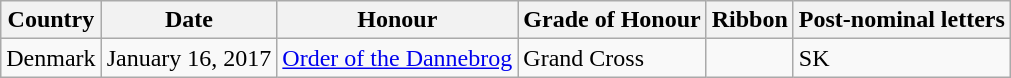<table class="wikitable sortable">
<tr>
<th>Country</th>
<th>Date</th>
<th>Honour</th>
<th>Grade of Honour</th>
<th>Ribbon</th>
<th>Post-nominal letters</th>
</tr>
<tr>
<td>Denmark</td>
<td>January 16, 2017</td>
<td><a href='#'>Order of the Dannebrog</a></td>
<td>Grand Cross</td>
<td></td>
<td>SK</td>
</tr>
</table>
